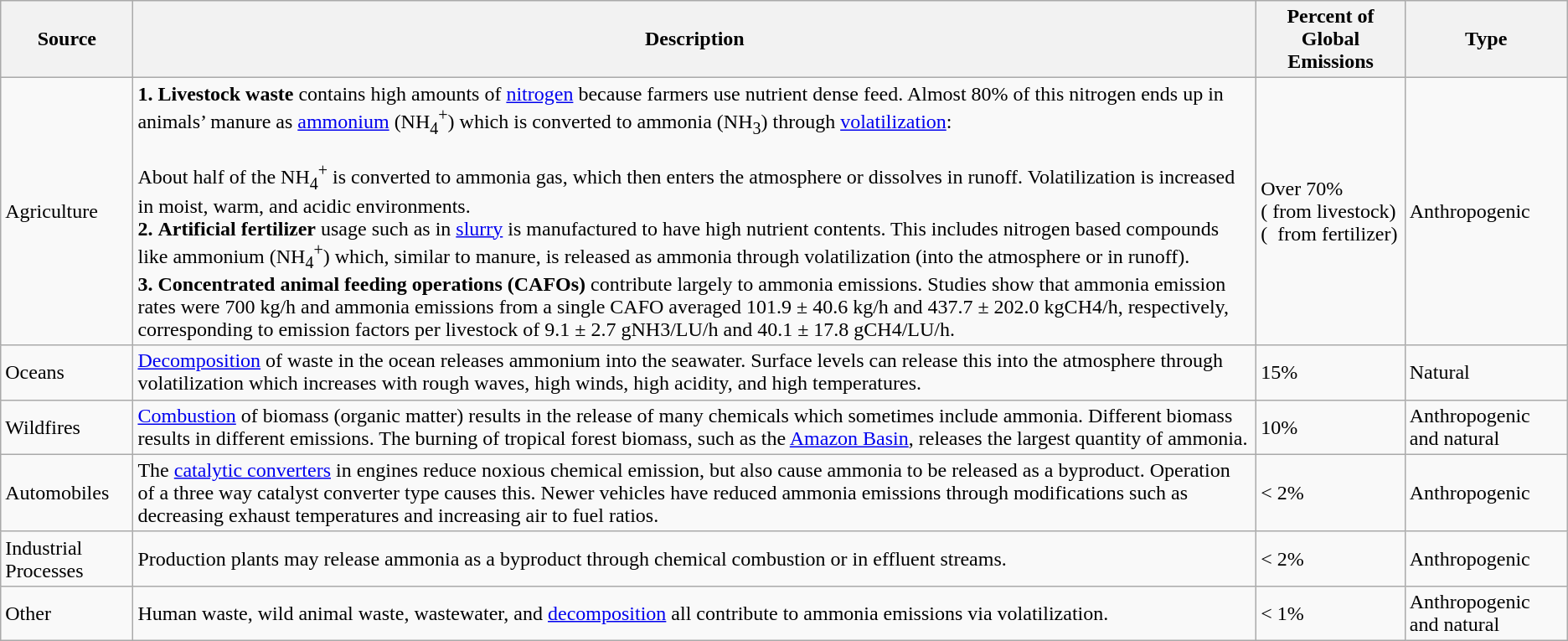<table class="wikitable">
<tr>
<th>Source</th>
<th>Description</th>
<th>Percent of Global Emissions</th>
<th>Type</th>
</tr>
<tr>
<td>Agriculture</td>
<td><strong>1.</strong> <strong>Livestock waste</strong> contains high amounts of <a href='#'>nitrogen</a> because farmers use nutrient dense feed. Almost 80% of this nitrogen ends up in animals’ manure as <a href='#'>ammonium</a> (NH<sub>4</sub><sup>+</sup>) which is converted to ammonia (NH<sub>3</sub>) through <a href='#'>volatilization</a>:<br><br>About half of the NH<sub>4</sub><sup>+</sup> is converted to ammonia gas, which then enters the atmosphere or dissolves in runoff. Volatilization is increased in moist, warm, and acidic environments.<br><strong>2.</strong> <strong>Artificial fertilizer</strong> usage such as in <a href='#'>slurry</a> is manufactured to have high nutrient contents. This includes nitrogen based compounds like ammonium (NH<sub>4</sub><sup>+</sup>) which, similar to manure, is released as ammonia through volatilization (into the atmosphere or in runoff).<br><strong>3. Concentrated animal feeding operations (CAFOs)</strong> contribute largely to ammonia emissions. Studies show that ammonia emission rates were 700 kg/h and ammonia emissions from a single CAFO averaged 101.9 ± 40.6 kg/h and 437.7 ± 202.0 kgCH4/h, respectively, corresponding to emission factors per livestock of 9.1 ± 2.7 gNH3/LU/h and 40.1 ± 17.8 gCH4/LU/h.</td>
<td>Over 70%<br>( from livestock)<br>(  from fertilizer)</td>
<td>Anthropogenic</td>
</tr>
<tr>
<td>Oceans</td>
<td><a href='#'>Decomposition</a> of waste in the ocean releases ammonium into the seawater. Surface levels can release this into the atmosphere through volatilization which increases with rough waves, high winds, high acidity, and high temperatures.</td>
<td>15%</td>
<td>Natural</td>
</tr>
<tr>
<td>Wildfires</td>
<td><a href='#'>Combustion</a> of biomass (organic matter) results in the release of many chemicals which sometimes include ammonia. Different biomass results in different emissions. The burning of tropical forest biomass, such as the <a href='#'>Amazon Basin</a>, releases the largest quantity of ammonia.</td>
<td>10%</td>
<td>Anthropogenic and natural</td>
</tr>
<tr>
<td>Automobiles</td>
<td>The <a href='#'>catalytic converters</a> in engines reduce noxious chemical emission, but also cause ammonia to be released as a byproduct. Operation of a three way catalyst converter type causes this. Newer vehicles have reduced ammonia emissions through modifications such as decreasing exhaust temperatures and increasing air to fuel ratios.</td>
<td>< 2%</td>
<td>Anthropogenic</td>
</tr>
<tr>
<td>Industrial Processes</td>
<td>Production plants may release ammonia as a byproduct through chemical combustion or in effluent streams.</td>
<td>< 2%</td>
<td>Anthropogenic</td>
</tr>
<tr>
<td>Other</td>
<td>Human waste, wild animal waste, wastewater, and <a href='#'>decomposition</a> all contribute to ammonia emissions via volatilization.</td>
<td>< 1%</td>
<td>Anthropogenic and natural</td>
</tr>
</table>
